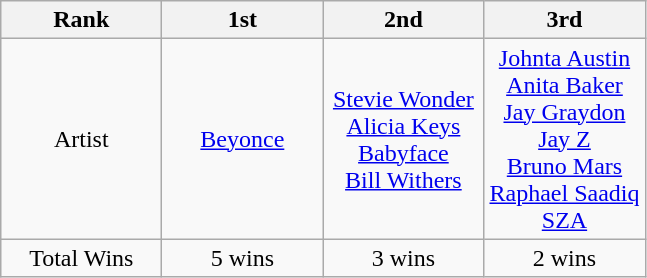<table class="wikitable">
<tr>
<th width="100">Rank</th>
<th width="100">1st</th>
<th width="100">2nd</th>
<th width="100">3rd</th>
</tr>
<tr align=center>
<td>Artist</td>
<td><a href='#'>Beyonce</a></td>
<td><a href='#'>Stevie Wonder</a><br><a href='#'>Alicia Keys</a><br><a href='#'>Babyface</a><br><a href='#'>Bill Withers</a></td>
<td><a href='#'>Johnta Austin</a><br><a href='#'>Anita Baker</a><br><a href='#'>Jay Graydon</a><br><a href='#'>Jay Z</a><br><a href='#'>Bruno Mars</a><br><a href='#'>Raphael Saadiq</a><br><a href='#'>SZA</a></td>
</tr>
<tr align=center>
<td>Total Wins</td>
<td>5 wins</td>
<td>3 wins</td>
<td>2 wins</td>
</tr>
</table>
